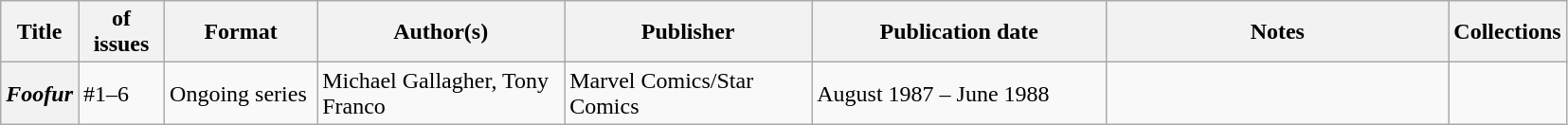<table class="wikitable">
<tr>
<th>Title</th>
<th style="width:40pt"> of issues</th>
<th style="width:75pt">Format</th>
<th style="width:125pt">Author(s)</th>
<th style="width:125pt">Publisher</th>
<th style="width:150pt">Publication date</th>
<th style="width:175pt">Notes</th>
<th>Collections</th>
</tr>
<tr>
<th><em>Foofur</em></th>
<td>#1–6</td>
<td>Ongoing series</td>
<td>Michael Gallagher, Tony Franco</td>
<td>Marvel Comics/Star Comics</td>
<td>August 1987 – June 1988</td>
<td></td>
<td></td>
</tr>
</table>
